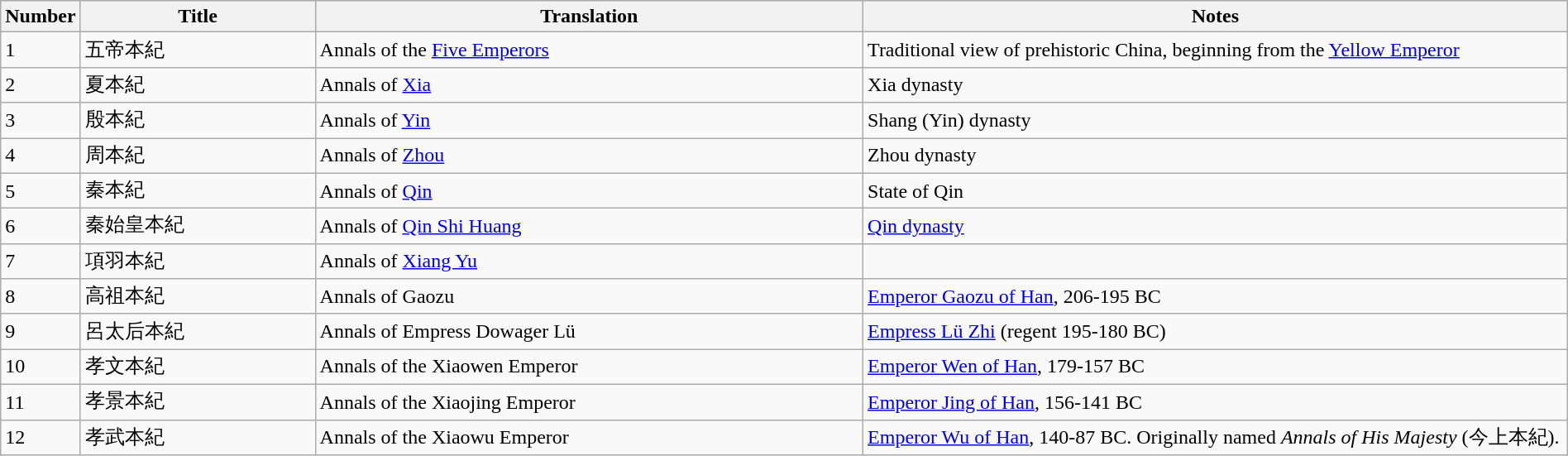<table class="wikitable" width=100%>
<tr>
<th width=5%>Number</th>
<th width=15%>Title</th>
<th width=35%>Translation</th>
<th width=45%>Notes</th>
</tr>
<tr>
<td>1</td>
<td>五帝本紀</td>
<td>Annals of the <a href='#'>Five Emperors</a></td>
<td>Traditional view of prehistoric China, beginning from the <a href='#'>Yellow Emperor</a></td>
</tr>
<tr>
<td>2</td>
<td>夏本紀</td>
<td>Annals of <a href='#'>Xia</a></td>
<td>Xia dynasty</td>
</tr>
<tr>
<td>3</td>
<td>殷本紀</td>
<td>Annals of <a href='#'>Yin</a></td>
<td>Shang (Yin) dynasty</td>
</tr>
<tr>
<td>4</td>
<td>周本紀</td>
<td>Annals of <a href='#'>Zhou</a></td>
<td>Zhou dynasty</td>
</tr>
<tr>
<td>5</td>
<td>秦本紀</td>
<td>Annals of <a href='#'>Qin</a></td>
<td>State of Qin</td>
</tr>
<tr>
<td>6</td>
<td>秦始皇本紀</td>
<td>Annals of <a href='#'>Qin Shi Huang</a></td>
<td><a href='#'>Qin dynasty</a></td>
</tr>
<tr>
<td>7</td>
<td>項羽本紀</td>
<td>Annals of <a href='#'>Xiang Yu</a></td>
<td></td>
</tr>
<tr>
<td>8</td>
<td>高祖本紀</td>
<td>Annals of Gaozu</td>
<td><a href='#'>Emperor Gaozu of Han</a>, 206-195 BC</td>
</tr>
<tr>
<td>9</td>
<td>呂太后本紀</td>
<td>Annals of Empress Dowager Lü</td>
<td><a href='#'>Empress Lü Zhi</a> (regent 195-180 BC)</td>
</tr>
<tr>
<td>10</td>
<td>孝文本紀</td>
<td>Annals of the Xiaowen Emperor</td>
<td><a href='#'>Emperor Wen of Han</a>, 179-157 BC</td>
</tr>
<tr>
<td>11</td>
<td>孝景本紀</td>
<td>Annals of the Xiaojing Emperor</td>
<td><a href='#'>Emperor Jing of Han</a>, 156-141 BC</td>
</tr>
<tr>
<td>12</td>
<td>孝武本紀</td>
<td>Annals of the Xiaowu Emperor</td>
<td><a href='#'>Emperor Wu of Han</a>, 140-87 BC. Originally named <em>Annals of His Majesty</em> (今上本紀).</td>
</tr>
</table>
